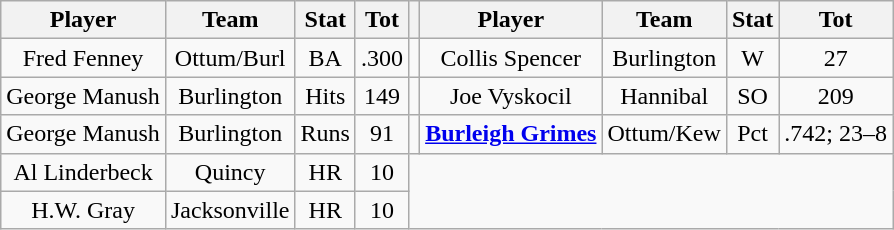<table class="wikitable" style="text-align:center">
<tr>
<th>Player</th>
<th>Team</th>
<th>Stat</th>
<th>Tot</th>
<th></th>
<th>Player</th>
<th>Team</th>
<th>Stat</th>
<th>Tot</th>
</tr>
<tr>
<td>Fred Fenney</td>
<td>Ottum/Burl</td>
<td>BA</td>
<td>.300</td>
<td></td>
<td>Collis Spencer</td>
<td>Burlington</td>
<td>W</td>
<td>27</td>
</tr>
<tr>
<td>George Manush</td>
<td>Burlington</td>
<td>Hits</td>
<td>149</td>
<td></td>
<td>Joe Vyskocil</td>
<td>Hannibal</td>
<td>SO</td>
<td>209</td>
</tr>
<tr>
<td>George Manush</td>
<td>Burlington</td>
<td>Runs</td>
<td>91</td>
<td></td>
<td><strong><a href='#'>Burleigh Grimes</a></strong></td>
<td>Ottum/Kew</td>
<td>Pct</td>
<td>.742; 23–8</td>
</tr>
<tr>
<td>Al Linderbeck</td>
<td>Quincy</td>
<td>HR</td>
<td>10</td>
</tr>
<tr>
<td>H.W. Gray</td>
<td>Jacksonville</td>
<td>HR</td>
<td>10</td>
</tr>
</table>
